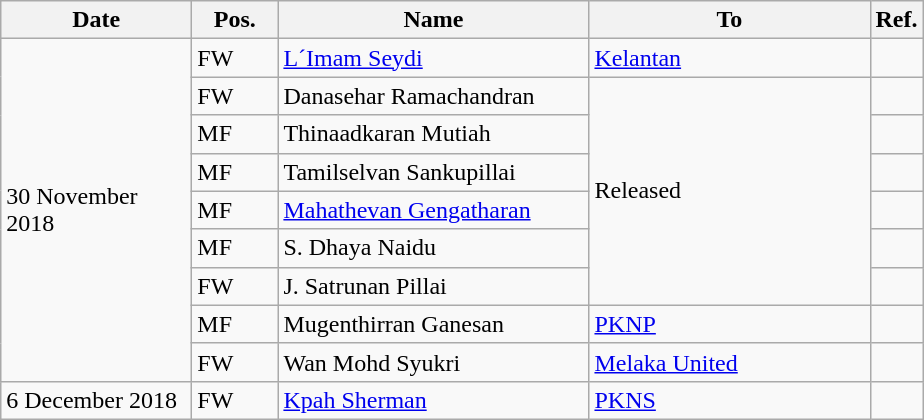<table class="wikitable">
<tr>
<th style="width:120px">Date</th>
<th style="width:50px">Pos.</th>
<th style="width:200px">Name</th>
<th style="width:180px">To</th>
<th style="width:20px">Ref.</th>
</tr>
<tr>
<td rowspan=9>30 November 2018</td>
<td>FW</td>
<td> <a href='#'>L´Imam Seydi</a></td>
<td> <a href='#'>Kelantan</a></td>
<td></td>
</tr>
<tr>
<td>FW</td>
<td> Danasehar Ramachandran</td>
<td rowspan=6>Released</td>
<td></td>
</tr>
<tr>
<td>MF</td>
<td> Thinaadkaran Mutiah</td>
<td></td>
</tr>
<tr>
<td>MF</td>
<td> Tamilselvan Sankupillai</td>
<td></td>
</tr>
<tr>
<td>MF</td>
<td> <a href='#'>Mahathevan Gengatharan</a></td>
<td></td>
</tr>
<tr>
<td>MF</td>
<td> S. Dhaya Naidu</td>
<td></td>
</tr>
<tr>
<td>FW</td>
<td> J. Satrunan Pillai</td>
<td></td>
</tr>
<tr>
<td>MF</td>
<td> Mugenthirran Ganesan</td>
<td> <a href='#'>PKNP</a></td>
<td></td>
</tr>
<tr>
<td>FW</td>
<td> Wan Mohd Syukri</td>
<td> <a href='#'>Melaka United</a></td>
<td></td>
</tr>
<tr>
<td>6 December 2018</td>
<td>FW</td>
<td> <a href='#'>Kpah Sherman</a></td>
<td> <a href='#'>PKNS</a></td>
<td></td>
</tr>
</table>
